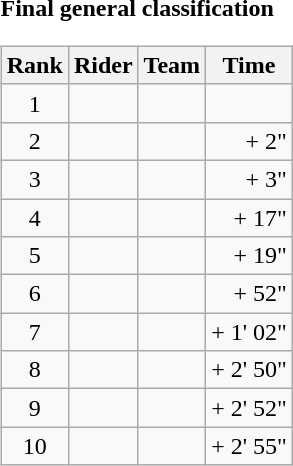<table>
<tr>
<td><strong>Final general classification</strong><br><table class="wikitable">
<tr>
<th scope="col">Rank</th>
<th scope="col">Rider</th>
<th scope="col">Team</th>
<th scope="col">Time</th>
</tr>
<tr>
<td style="text-align:center;">1</td>
<td></td>
<td></td>
<td style="text-align:right;"></td>
</tr>
<tr>
<td style="text-align:center;">2</td>
<td></td>
<td></td>
<td style="text-align:right;">+ 2"</td>
</tr>
<tr>
<td style="text-align:center;">3</td>
<td></td>
<td></td>
<td style="text-align:right;">+ 3"</td>
</tr>
<tr>
<td style="text-align:center;">4</td>
<td></td>
<td></td>
<td style="text-align:right;">+ 17"</td>
</tr>
<tr>
<td style="text-align:center;">5</td>
<td></td>
<td></td>
<td style="text-align:right;">+ 19"</td>
</tr>
<tr>
<td style="text-align:center;">6</td>
<td></td>
<td></td>
<td style="text-align:right;">+ 52"</td>
</tr>
<tr>
<td style="text-align:center;">7</td>
<td></td>
<td></td>
<td style="text-align:right;">+ 1' 02"</td>
</tr>
<tr>
<td style="text-align:center;">8</td>
<td></td>
<td></td>
<td style="text-align:right;">+ 2' 50"</td>
</tr>
<tr>
<td style="text-align:center;">9</td>
<td></td>
<td></td>
<td style="text-align:right;">+ 2' 52"</td>
</tr>
<tr>
<td style="text-align:center;">10</td>
<td></td>
<td></td>
<td style="text-align:right;">+ 2' 55"</td>
</tr>
</table>
</td>
</tr>
</table>
